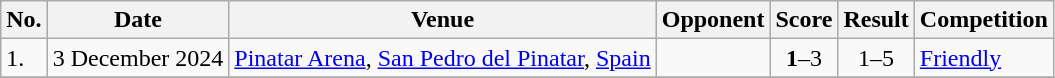<table class="wikitable">
<tr>
<th>No.</th>
<th>Date</th>
<th>Venue</th>
<th>Opponent</th>
<th>Score</th>
<th>Result</th>
<th>Competition</th>
</tr>
<tr>
<td>1.</td>
<td>3 December 2024</td>
<td><a href='#'>Pinatar Arena</a>, <a href='#'>San Pedro del Pinatar</a>, <a href='#'>Spain</a></td>
<td></td>
<td align=center><strong>1</strong>–3</td>
<td align=center>1–5</td>
<td><a href='#'>Friendly</a></td>
</tr>
<tr>
</tr>
</table>
